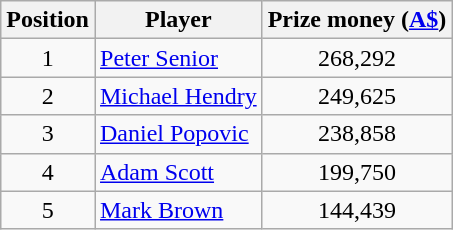<table class="wikitable">
<tr>
<th>Position</th>
<th>Player</th>
<th>Prize money (<a href='#'>A$</a>)</th>
</tr>
<tr>
<td align=center>1</td>
<td> <a href='#'>Peter Senior</a></td>
<td align=center>268,292</td>
</tr>
<tr>
<td align=center>2</td>
<td> <a href='#'>Michael Hendry</a></td>
<td align=center>249,625</td>
</tr>
<tr>
<td align=center>3</td>
<td> <a href='#'>Daniel Popovic</a></td>
<td align=center>238,858</td>
</tr>
<tr>
<td align=center>4</td>
<td> <a href='#'>Adam Scott</a></td>
<td align=center>199,750</td>
</tr>
<tr>
<td align=center>5</td>
<td> <a href='#'>Mark Brown</a></td>
<td align=center>144,439</td>
</tr>
</table>
